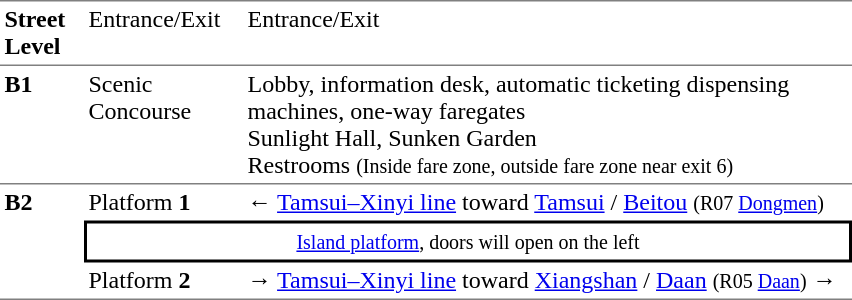<table border=0 cellspacing=0 cellpadding=3>
<tr>
<td style="border-bottom:solid 1px gray;border-top:solid 1px gray;" width=50 valign=top><strong>Street Level</strong></td>
<td style="border-top:solid 1px gray;border-bottom:solid 1px gray;" width=100 valign=top>Entrance/Exit</td>
<td style="border-top:solid 1px gray;border-bottom:solid 1px gray;" width=400 valign=top>Entrance/Exit</td>
</tr>
<tr>
<td style="border-bottom:solid 1px gray;" valign=top width=50><strong>B1</strong></td>
<td style="border-bottom:solid 1px gray;" valign=top width=100>Scenic Concourse</td>
<td style="border-bottom:solid 1px gray;" width=390>Lobby, information desk, automatic ticketing dispensing machines, one-way faregates <small></small><br>Sunlight Hall, Sunken Garden <small></small><br>Restrooms <small> (Inside fare zone, outside fare zone near exit 6)</small></td>
</tr>
<tr>
<td style="border-bottom:solid 1px gray;" rowspan=3 valign=top><strong>B2</strong></td>
<td>Platform <span><strong>1</strong></span></td>
<td>←  <a href='#'>Tamsui–Xinyi line</a> toward <a href='#'>Tamsui</a> / <a href='#'>Beitou</a> <small>(R07 <a href='#'>Dongmen</a>)</small></td>
</tr>
<tr>
<td style="border:solid 2px black;text-align:center;" colspan=2><small><a href='#'>Island platform</a>, doors will open on the left</small></td>
</tr>
<tr>
<td style="border-bottom:solid 1px gray;">Platform <span><strong>2</strong></span></td>
<td style="border-bottom:solid 1px gray;"><span>→</span>  <a href='#'>Tamsui–Xinyi line</a> toward <a href='#'>Xiangshan</a> / <a href='#'>Daan</a> <small>(R05 <a href='#'>Daan</a>)</small> →</td>
</tr>
</table>
